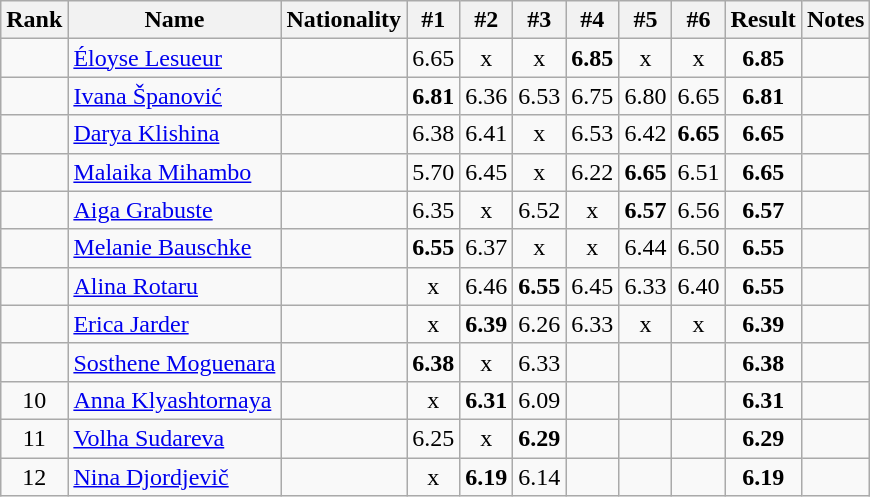<table class="wikitable sortable" style="text-align:center">
<tr>
<th>Rank</th>
<th>Name</th>
<th>Nationality</th>
<th>#1</th>
<th>#2</th>
<th>#3</th>
<th>#4</th>
<th>#5</th>
<th>#6</th>
<th>Result</th>
<th>Notes</th>
</tr>
<tr>
<td></td>
<td align=left><a href='#'>Éloyse Lesueur</a></td>
<td align=left></td>
<td>6.65</td>
<td>x</td>
<td>x</td>
<td><strong>6.85</strong></td>
<td>x</td>
<td>x</td>
<td><strong>6.85</strong></td>
<td></td>
</tr>
<tr>
<td></td>
<td align=left><a href='#'>Ivana Španović</a></td>
<td align=left></td>
<td><strong>6.81</strong></td>
<td>6.36</td>
<td>6.53</td>
<td>6.75</td>
<td>6.80</td>
<td>6.65</td>
<td><strong>6.81</strong></td>
<td></td>
</tr>
<tr>
<td></td>
<td align=left><a href='#'>Darya Klishina</a></td>
<td align=left></td>
<td>6.38</td>
<td>6.41</td>
<td>x</td>
<td>6.53</td>
<td>6.42</td>
<td><strong>6.65</strong></td>
<td><strong>6.65</strong></td>
<td></td>
</tr>
<tr>
<td></td>
<td align=left><a href='#'>Malaika Mihambo</a></td>
<td align=left></td>
<td>5.70</td>
<td>6.45</td>
<td>x</td>
<td>6.22</td>
<td><strong>6.65</strong></td>
<td>6.51</td>
<td><strong>6.65</strong></td>
<td></td>
</tr>
<tr>
<td></td>
<td align=left><a href='#'>Aiga Grabuste</a></td>
<td align=left></td>
<td>6.35</td>
<td>x</td>
<td>6.52</td>
<td>x</td>
<td><strong>6.57</strong></td>
<td>6.56</td>
<td><strong>6.57</strong></td>
<td></td>
</tr>
<tr>
<td></td>
<td align=left><a href='#'>Melanie Bauschke</a></td>
<td align=left></td>
<td><strong>6.55</strong></td>
<td>6.37</td>
<td>x</td>
<td>x</td>
<td>6.44</td>
<td>6.50</td>
<td><strong>6.55</strong></td>
<td></td>
</tr>
<tr>
<td></td>
<td align=left><a href='#'>Alina Rotaru</a></td>
<td align=left></td>
<td>x</td>
<td>6.46</td>
<td><strong>6.55</strong></td>
<td>6.45</td>
<td>6.33</td>
<td>6.40</td>
<td><strong>6.55</strong></td>
<td></td>
</tr>
<tr>
<td></td>
<td align=left><a href='#'>Erica Jarder</a></td>
<td align=left></td>
<td>x</td>
<td><strong>6.39</strong></td>
<td>6.26</td>
<td>6.33</td>
<td>x</td>
<td>x</td>
<td><strong>6.39</strong></td>
<td></td>
</tr>
<tr>
<td></td>
<td align=left><a href='#'>Sosthene Moguenara</a></td>
<td align=left></td>
<td><strong>6.38</strong></td>
<td>x</td>
<td>6.33</td>
<td></td>
<td></td>
<td></td>
<td><strong>6.38</strong></td>
<td></td>
</tr>
<tr>
<td>10</td>
<td align=left><a href='#'>Anna Klyashtornaya</a></td>
<td align=left></td>
<td>x</td>
<td><strong>6.31</strong></td>
<td>6.09</td>
<td></td>
<td></td>
<td></td>
<td><strong>6.31</strong></td>
<td></td>
</tr>
<tr>
<td>11</td>
<td align=left><a href='#'>Volha Sudareva</a></td>
<td align=left></td>
<td>6.25</td>
<td>x</td>
<td><strong>6.29</strong></td>
<td></td>
<td></td>
<td></td>
<td><strong>6.29</strong></td>
<td></td>
</tr>
<tr>
<td>12</td>
<td align=left><a href='#'>Nina Djordjevič</a></td>
<td align=left></td>
<td>x</td>
<td><strong>6.19</strong></td>
<td>6.14</td>
<td></td>
<td></td>
<td></td>
<td><strong>6.19</strong></td>
<td></td>
</tr>
</table>
